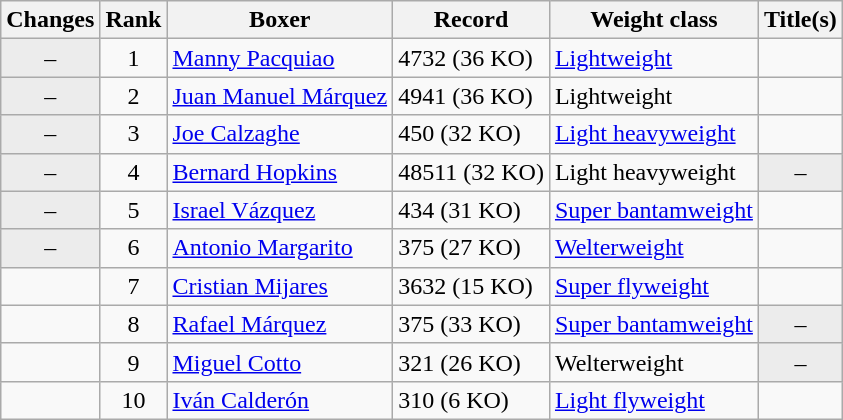<table class="wikitable ">
<tr>
<th>Changes</th>
<th>Rank</th>
<th>Boxer</th>
<th>Record</th>
<th>Weight class</th>
<th>Title(s)</th>
</tr>
<tr>
<td align=center bgcolor=#ECECEC>–</td>
<td align=center>1</td>
<td><a href='#'>Manny Pacquiao</a></td>
<td>4732 (36 KO)</td>
<td><a href='#'>Lightweight</a></td>
<td></td>
</tr>
<tr>
<td align=center bgcolor=#ECECEC>–</td>
<td align=center>2</td>
<td><a href='#'>Juan Manuel Márquez</a></td>
<td>4941 (36 KO)</td>
<td>Lightweight</td>
<td></td>
</tr>
<tr>
<td align=center bgcolor=#ECECEC>–</td>
<td align=center>3</td>
<td><a href='#'>Joe Calzaghe</a></td>
<td>450 (32 KO)</td>
<td><a href='#'>Light heavyweight</a></td>
<td></td>
</tr>
<tr>
<td align=center bgcolor=#ECECEC>–</td>
<td align=center>4</td>
<td><a href='#'>Bernard Hopkins</a></td>
<td>48511 (32 KO)</td>
<td>Light heavyweight</td>
<td align=center bgcolor=#ECECEC data-sort-value="Z">–</td>
</tr>
<tr>
<td align=center bgcolor=#ECECEC>–</td>
<td align=center>5</td>
<td><a href='#'>Israel Vázquez</a></td>
<td>434 (31 KO)</td>
<td><a href='#'>Super bantamweight</a></td>
<td></td>
</tr>
<tr>
<td align=center bgcolor=#ECECEC>–</td>
<td align=center>6</td>
<td><a href='#'>Antonio Margarito</a></td>
<td>375 (27 KO)</td>
<td><a href='#'>Welterweight</a></td>
<td></td>
</tr>
<tr>
<td align=center></td>
<td align=center>7</td>
<td><a href='#'>Cristian Mijares</a></td>
<td>3632 (15 KO)</td>
<td><a href='#'>Super flyweight</a></td>
<td></td>
</tr>
<tr>
<td align=center></td>
<td align=center>8</td>
<td><a href='#'>Rafael Márquez</a></td>
<td>375 (33 KO)</td>
<td><a href='#'>Super bantamweight</a></td>
<td align=center bgcolor=#ECECEC data-sort-value="Z">–</td>
</tr>
<tr>
<td align=center></td>
<td align=center>9</td>
<td><a href='#'>Miguel Cotto</a></td>
<td>321 (26 KO)</td>
<td>Welterweight</td>
<td align=center bgcolor=#ECECEC data-sort-value="Z">–</td>
</tr>
<tr>
<td align=center></td>
<td align=center>10</td>
<td><a href='#'>Iván Calderón</a></td>
<td>310 (6 KO)</td>
<td><a href='#'>Light flyweight</a></td>
<td></td>
</tr>
</table>
